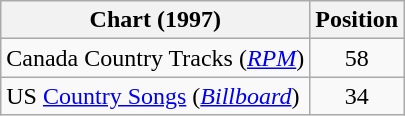<table class="wikitable sortable">
<tr>
<th scope="col">Chart (1997)</th>
<th scope="col">Position</th>
</tr>
<tr>
<td>Canada Country Tracks (<em><a href='#'>RPM</a></em>)</td>
<td align="center">58</td>
</tr>
<tr>
<td>US <a href='#'>Country Songs</a> (<em><a href='#'>Billboard</a></em>)</td>
<td align="center">34</td>
</tr>
</table>
